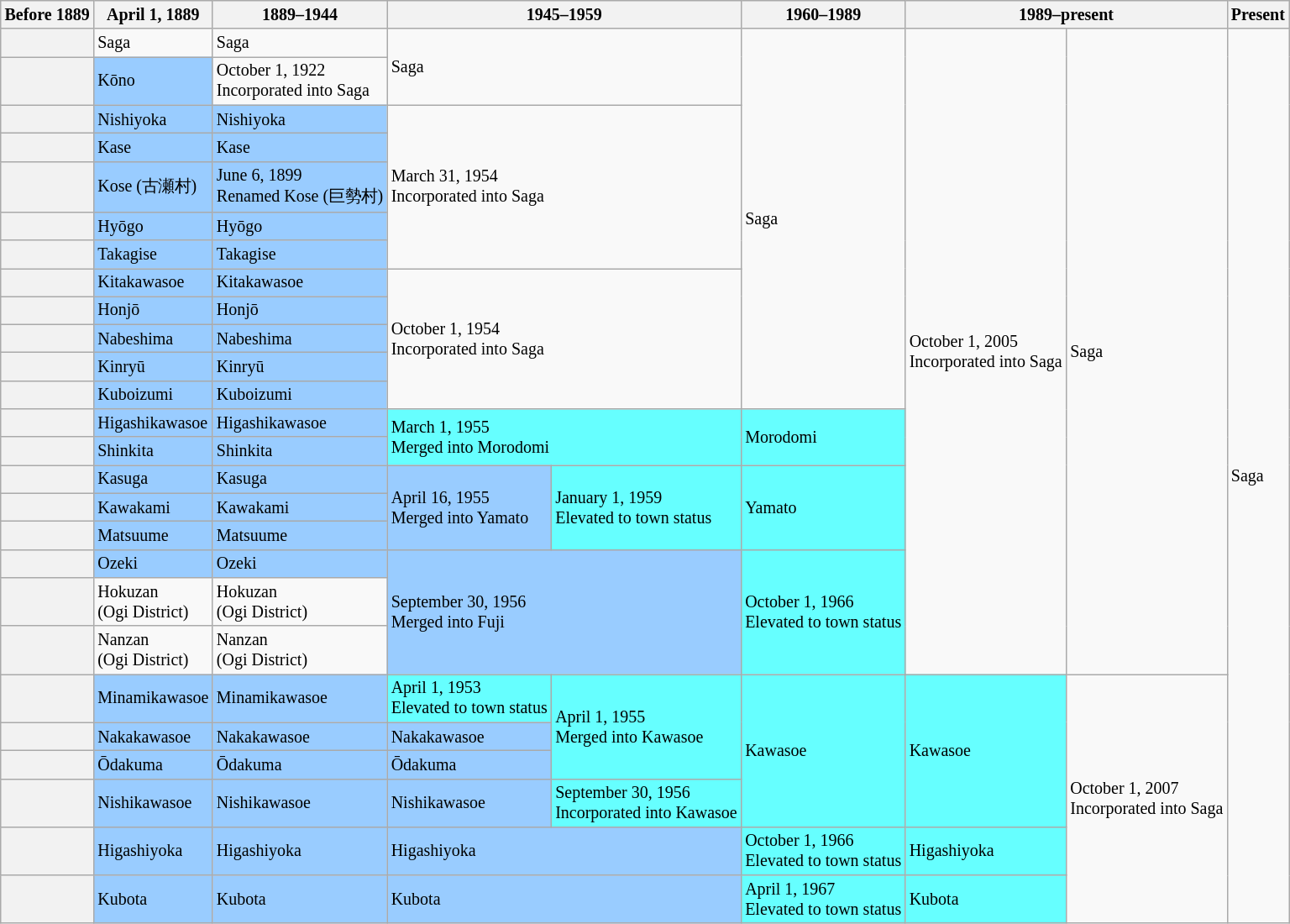<table class="wikitable" style="font-size:smaller">
<tr>
<th>Before 1889</th>
<th>April 1, 1889</th>
<th>1889–1944</th>
<th colspan=2>1945–1959</th>
<th>1960–1989</th>
<th colspan=2>1989–present</th>
<th>Present</th>
</tr>
<tr>
<th></th>
<td>Saga</td>
<td>Saga</td>
<td rowspan=2 colspan=2>Saga</td>
<td rowspan=12>Saga</td>
<td rowspan=20>October 1, 2005<br>Incorporated into Saga</td>
<td rowspan=20>Saga</td>
<td rowspan=26>Saga</td>
</tr>
<tr>
<th></th>
<td bgcolor="#99CCFF">Kōno</td>
<td>October 1, 1922<br>Incorporated into Saga</td>
</tr>
<tr>
<th></th>
<td bgcolor="#99CCFF">Nishiyoka</td>
<td bgcolor="#99CCFF">Nishiyoka</td>
<td rowspan=5 colspan=2>March 31, 1954<br>Incorporated into Saga</td>
</tr>
<tr>
<th></th>
<td bgcolor="#99CCFF">Kase</td>
<td bgcolor="#99CCFF">Kase</td>
</tr>
<tr>
<th></th>
<td bgcolor="#99CCFF">Kose (古瀬村)</td>
<td bgcolor="#99CCFF">June 6, 1899<br>Renamed Kose (巨勢村)</td>
</tr>
<tr>
<th></th>
<td bgcolor="#99CCFF">Hyōgo</td>
<td bgcolor="#99CCFF">Hyōgo</td>
</tr>
<tr>
<th></th>
<td bgcolor="#99CCFF">Takagise</td>
<td bgcolor="#99CCFF">Takagise</td>
</tr>
<tr>
<th></th>
<td bgcolor="#99CCFF">Kitakawasoe</td>
<td bgcolor="#99CCFF">Kitakawasoe</td>
<td rowspan=5 colspan=2>October 1, 1954<br>Incorporated into Saga</td>
</tr>
<tr>
<th></th>
<td bgcolor="#99CCFF">Honjō</td>
<td bgcolor="#99CCFF">Honjō</td>
</tr>
<tr>
<th></th>
<td bgcolor="#99CCFF">Nabeshima</td>
<td bgcolor="#99CCFF">Nabeshima</td>
</tr>
<tr>
<th></th>
<td bgcolor="#99CCFF">Kinryū</td>
<td bgcolor="#99CCFF">Kinryū</td>
</tr>
<tr>
<th></th>
<td bgcolor="#99CCFF">Kuboizumi</td>
<td bgcolor="#99CCFF">Kuboizumi</td>
</tr>
<tr>
<th></th>
<td bgcolor="#99CCFF">Higashikawasoe</td>
<td bgcolor="#99CCFF">Higashikawasoe</td>
<td rowspan=2 colspan=2 bgcolor="#66FFFF">March 1, 1955<br>Merged into Morodomi</td>
<td rowspan=2 bgcolor="#66FFFF">Morodomi</td>
</tr>
<tr>
<th></th>
<td bgcolor="#99CCFF">Shinkita</td>
<td bgcolor="#99CCFF">Shinkita</td>
</tr>
<tr>
<th></th>
<td bgcolor="#99CCFF">Kasuga</td>
<td bgcolor="#99CCFF">Kasuga</td>
<td rowspan=3 bgcolor="#99CCFF">April 16, 1955<br>Merged into Yamato</td>
<td rowspan=3 bgcolor="#66FFFF">January 1, 1959<br>Elevated to town status</td>
<td rowspan=3 bgcolor="#66FFFF">Yamato</td>
</tr>
<tr>
<th></th>
<td bgcolor="#99CCFF">Kawakami</td>
<td bgcolor="#99CCFF">Kawakami</td>
</tr>
<tr>
<th></th>
<td bgcolor="#99CCFF">Matsuume</td>
<td bgcolor="#99CCFF">Matsuume</td>
</tr>
<tr>
<th></th>
<td bgcolor="#99CCFF">Ozeki</td>
<td bgcolor="#99CCFF">Ozeki</td>
<td rowspan=3 colspan=2 bgcolor="#99CCFF">September 30, 1956<br>Merged into Fuji</td>
<td rowspan=3 bgcolor="#66FFFF">October 1, 1966<br>Elevated to town status</td>
</tr>
<tr>
<th></th>
<td>Hokuzan<br>(Ogi District)</td>
<td>Hokuzan<br>(Ogi District)</td>
</tr>
<tr>
<th></th>
<td>Nanzan<br>(Ogi District)</td>
<td>Nanzan<br>(Ogi District)</td>
</tr>
<tr>
<th></th>
<td bgcolor="#99CCFF">Minamikawasoe</td>
<td bgcolor="#99CCFF">Minamikawasoe</td>
<td bgcolor="#66FFFF">April 1, 1953<br>Elevated to town status</td>
<td rowspan=3 bgcolor="#66FFFF">April 1, 1955<br>Merged into Kawasoe</td>
<td rowspan=4 bgcolor="#66FFFF">Kawasoe</td>
<td rowspan=4 bgcolor="#66FFFF">Kawasoe</td>
<td rowspan=6>October 1, 2007<br>Incorporated into Saga</td>
</tr>
<tr>
<th></th>
<td bgcolor="#99CCFF">Nakakawasoe</td>
<td bgcolor="#99CCFF">Nakakawasoe</td>
<td bgcolor="#99CCFF">Nakakawasoe</td>
</tr>
<tr>
<th></th>
<td bgcolor="#99CCFF">Ōdakuma</td>
<td bgcolor="#99CCFF">Ōdakuma</td>
<td bgcolor="#99CCFF">Ōdakuma</td>
</tr>
<tr>
<th></th>
<td bgcolor="#99CCFF">Nishikawasoe</td>
<td bgcolor="#99CCFF">Nishikawasoe</td>
<td bgcolor="#99CCFF">Nishikawasoe</td>
<td bgcolor="#66FFFF">September 30, 1956<br>Incorporated into Kawasoe</td>
</tr>
<tr>
<th></th>
<td bgcolor="#99CCFF">Higashiyoka</td>
<td bgcolor="#99CCFF">Higashiyoka</td>
<td colspan=2 bgcolor="#99CCFF">Higashiyoka</td>
<td bgcolor="#66FFFF">October 1, 1966<br>Elevated to town status</td>
<td bgcolor="#66FFFF">Higashiyoka</td>
</tr>
<tr>
<th></th>
<td bgcolor="#99CCFF">Kubota</td>
<td bgcolor="#99CCFF">Kubota</td>
<td colspan=2 bgcolor="#99CCFF">Kubota</td>
<td bgcolor="#66FFFF">April 1, 1967<br>Elevated to town status</td>
<td bgcolor="#66FFFF">Kubota</td>
</tr>
</table>
